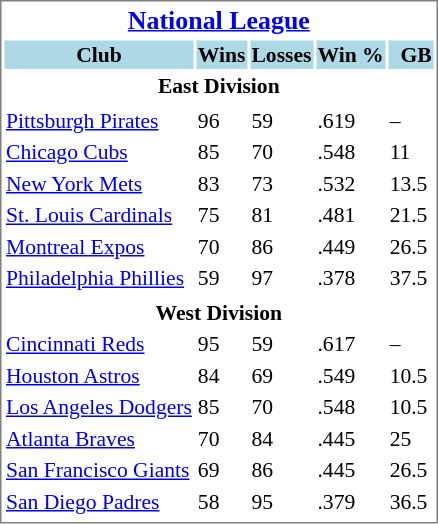<table cellpadding="1" style="width:auto;font-size: 90%; border: 1px solid gray;">
<tr align="center" style="font-size: larger;">
<th colspan=5><a href='#'>National League</a></th>
</tr>
<tr style="background:lightblue;">
<th>Club</th>
<th>Wins</th>
<th>Losses</th>
<th>Win %</th>
<th>  GB</th>
</tr>
<tr align="center" style="vertical-align: middle;" style="background:lightblue;">
<th colspan=5>East Division</th>
</tr>
<tr>
</tr>
<tr>
<td><a href='#'>Pittsburgh Pirates</a></td>
<td>96</td>
<td>59</td>
<td>.619</td>
<td>–</td>
</tr>
<tr>
<td><a href='#'>Chicago Cubs</a></td>
<td>85</td>
<td>70</td>
<td>.548</td>
<td>11</td>
</tr>
<tr>
<td><a href='#'>New York Mets</a></td>
<td>83</td>
<td>73</td>
<td>.532</td>
<td>13.5</td>
</tr>
<tr>
<td><a href='#'>St. Louis Cardinals</a></td>
<td>75</td>
<td>81</td>
<td>.481</td>
<td>21.5</td>
</tr>
<tr>
<td><a href='#'>Montreal Expos</a></td>
<td>70</td>
<td>86</td>
<td>.449</td>
<td>26.5</td>
</tr>
<tr>
<td><a href='#'>Philadelphia Phillies</a></td>
<td>59</td>
<td>97</td>
<td>.378</td>
<td>37.5</td>
</tr>
<tr>
</tr>
<tr align="center" style="vertical-align: middle;" style="background:lightblue;">
<th colspan=5>West Division</th>
</tr>
<tr>
<td><a href='#'>Cincinnati Reds</a></td>
<td>95</td>
<td>59</td>
<td>.617</td>
<td>–</td>
</tr>
<tr>
<td><a href='#'>Houston Astros</a></td>
<td>84</td>
<td>69</td>
<td>.549</td>
<td>10.5</td>
</tr>
<tr>
<td><a href='#'>Los Angeles Dodgers</a></td>
<td>85</td>
<td>70</td>
<td>.548</td>
<td>10.5</td>
</tr>
<tr>
<td><a href='#'>Atlanta Braves</a></td>
<td>70</td>
<td>84</td>
<td>.445</td>
<td>25</td>
</tr>
<tr>
<td><a href='#'>San Francisco Giants</a></td>
<td>69</td>
<td>86</td>
<td>.445</td>
<td>26.5</td>
</tr>
<tr>
<td><a href='#'>San Diego Padres</a></td>
<td>58</td>
<td>95</td>
<td>.379</td>
<td>36.5</td>
</tr>
<tr>
</tr>
</table>
